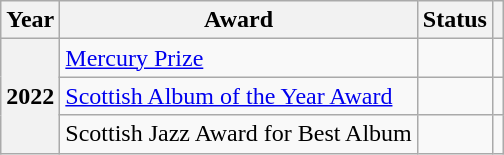<table class="wikitable plainrowheaders">
<tr>
<th scope="col">Year</th>
<th scope="col">Award</th>
<th scope="col">Status</th>
<th scope="col"></th>
</tr>
<tr>
<th scope="row" rowspan="3">2022</th>
<td><a href='#'>Mercury Prize</a></td>
<td></td>
<td></td>
</tr>
<tr>
<td><a href='#'>Scottish Album of the Year Award</a></td>
<td></td>
<td></td>
</tr>
<tr>
<td>Scottish Jazz Award for Best Album</td>
<td></td>
<td></td>
</tr>
</table>
